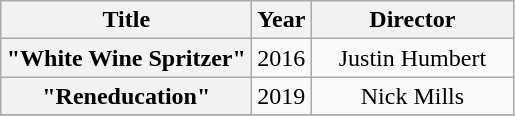<table class="wikitable plainrowheaders" style="text-align:center;">
<tr>
<th scope="col" style="width:10em;">Title</th>
<th scope="col" style="width:2em;">Year</th>
<th scope="col" style="width:8em;">Director</th>
</tr>
<tr>
<th scope="row">"White Wine Spritzer"</th>
<td>2016</td>
<td>Justin Humbert</td>
</tr>
<tr>
<th scope="row">"Reneducation"</th>
<td>2019</td>
<td>Nick Mills</td>
</tr>
<tr>
</tr>
</table>
